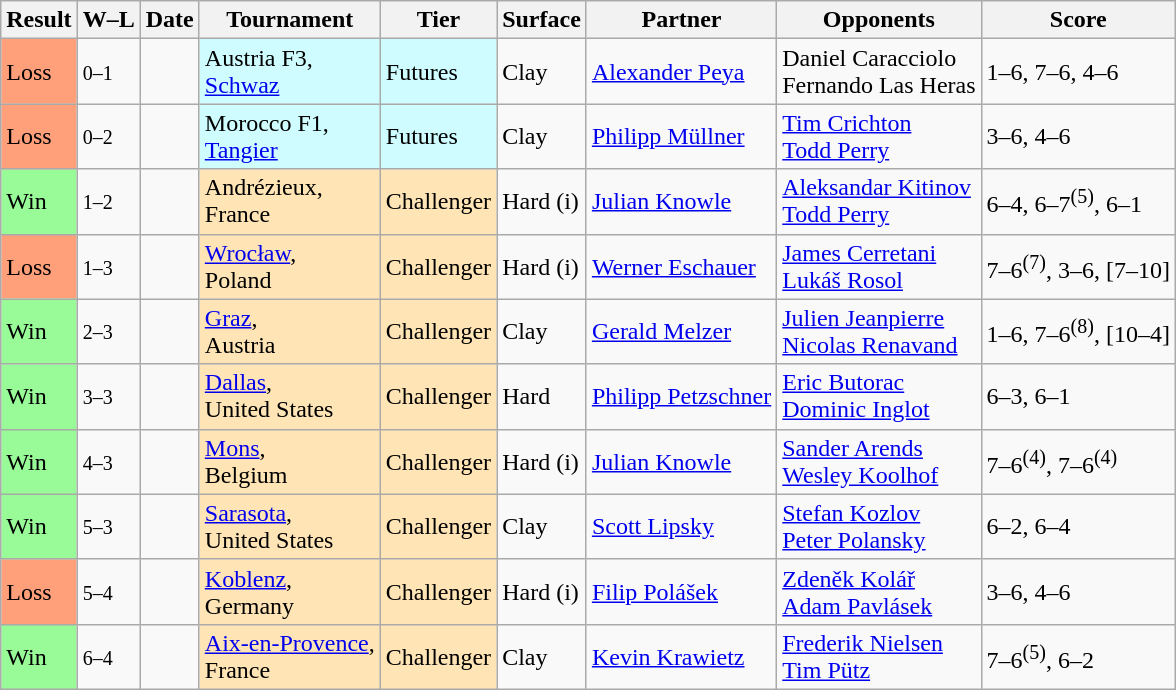<table class="sortable wikitable nowrap">
<tr>
<th>Result</th>
<th class="unsortable">W–L</th>
<th>Date</th>
<th>Tournament</th>
<th>Tier</th>
<th>Surface</th>
<th>Partner</th>
<th>Opponents</th>
<th class="unsortable">Score</th>
</tr>
<tr>
<td bgcolor=FFA07A>Loss</td>
<td><small>0–1</small></td>
<td></td>
<td style="background:#cffcff;">Austria F3, <br> <a href='#'>Schwaz</a></td>
<td style="background:#cffcff;">Futures</td>
<td>Clay</td>
<td> <a href='#'>Alexander Peya</a></td>
<td> Daniel Caracciolo<br> Fernando Las Heras</td>
<td>1–6, 7–6, 4–6</td>
</tr>
<tr>
<td bgcolor=FFA07A>Loss</td>
<td><small>0–2</small></td>
<td></td>
<td style="background:#cffcff;">Morocco F1, <br> <a href='#'>Tangier</a></td>
<td style="background:#cffcff;">Futures</td>
<td>Clay</td>
<td> <a href='#'>Philipp Müllner</a></td>
<td> <a href='#'>Tim Crichton</a> <br> <a href='#'>Todd Perry</a></td>
<td>3–6, 4–6</td>
</tr>
<tr>
<td bgcolor=98FB98>Win</td>
<td><small>1–2</small></td>
<td></td>
<td style="background:moccasin;">Andrézieux, <br> France</td>
<td style="background:moccasin;">Challenger</td>
<td>Hard (i)</td>
<td> <a href='#'>Julian Knowle</a></td>
<td> <a href='#'>Aleksandar Kitinov</a><br> <a href='#'>Todd Perry</a></td>
<td>6–4, 6–7<sup>(5)</sup>, 6–1</td>
</tr>
<tr>
<td bgcolor=FFA07A>Loss</td>
<td><small>1–3</small></td>
<td></td>
<td style="background:moccasin;"><a href='#'>Wrocław</a>, <br> Poland</td>
<td style="background:moccasin;">Challenger</td>
<td>Hard (i)</td>
<td> <a href='#'>Werner Eschauer</a></td>
<td> <a href='#'>James Cerretani</a><br> <a href='#'>Lukáš Rosol</a></td>
<td>7–6<sup>(7)</sup>, 3–6, [7–10]</td>
</tr>
<tr>
<td bgcolor=98FB98>Win</td>
<td><small>2–3</small></td>
<td></td>
<td style="background:moccasin;"><a href='#'>Graz</a>, <br> Austria</td>
<td style="background:moccasin;">Challenger</td>
<td>Clay</td>
<td> <a href='#'>Gerald Melzer</a></td>
<td> <a href='#'>Julien Jeanpierre</a><br> <a href='#'>Nicolas Renavand</a></td>
<td>1–6, 7–6<sup>(8)</sup>, [10–4]</td>
</tr>
<tr>
<td bgcolor=98FB98>Win</td>
<td><small>3–3</small></td>
<td><a href='#'></a></td>
<td style="background:moccasin;"><a href='#'>Dallas</a>, <br> United States</td>
<td style="background:moccasin;">Challenger</td>
<td>Hard</td>
<td> <a href='#'>Philipp Petzschner</a></td>
<td> <a href='#'>Eric Butorac</a><br> <a href='#'>Dominic Inglot</a></td>
<td>6–3, 6–1</td>
</tr>
<tr>
<td bgcolor=98fb98>Win</td>
<td><small>4–3</small></td>
<td><a href='#'></a></td>
<td style="background:moccasin;"><a href='#'>Mons</a>, <br> Belgium</td>
<td style="background:moccasin;">Challenger</td>
<td>Hard (i)</td>
<td> <a href='#'>Julian Knowle</a></td>
<td> <a href='#'>Sander Arends</a><br> <a href='#'>Wesley Koolhof</a></td>
<td>7–6<sup>(4)</sup>, 7–6<sup>(4)</sup></td>
</tr>
<tr>
<td bgcolor=98fb98>Win</td>
<td><small>5–3</small></td>
<td><a href='#'></a></td>
<td style="background:moccasin;"><a href='#'>Sarasota</a>, <br> United States</td>
<td style="background:moccasin;">Challenger</td>
<td>Clay</td>
<td> <a href='#'>Scott Lipsky</a></td>
<td> <a href='#'>Stefan Kozlov</a><br> <a href='#'>Peter Polansky</a></td>
<td>6–2, 6–4</td>
</tr>
<tr>
<td bgcolor=FFA07A>Loss</td>
<td><small>5–4</small></td>
<td><a href='#'></a></td>
<td style="background:moccasin;"><a href='#'>Koblenz</a>, <br> Germany</td>
<td style="background:moccasin;">Challenger</td>
<td>Hard (i)</td>
<td> <a href='#'>Filip Polášek</a></td>
<td> <a href='#'>Zdeněk Kolář</a><br> <a href='#'>Adam Pavlásek</a></td>
<td>3–6, 4–6</td>
</tr>
<tr>
<td bgcolor=98fb98>Win</td>
<td><small>6–4</small></td>
<td><a href='#'></a></td>
<td style="background:moccasin;"><a href='#'>Aix-en-Provence</a>, <br> France</td>
<td style="background:moccasin;">Challenger</td>
<td>Clay</td>
<td> <a href='#'>Kevin Krawietz</a></td>
<td> <a href='#'>Frederik Nielsen</a><br> <a href='#'>Tim Pütz</a></td>
<td>7–6<sup>(5)</sup>, 6–2</td>
</tr>
</table>
